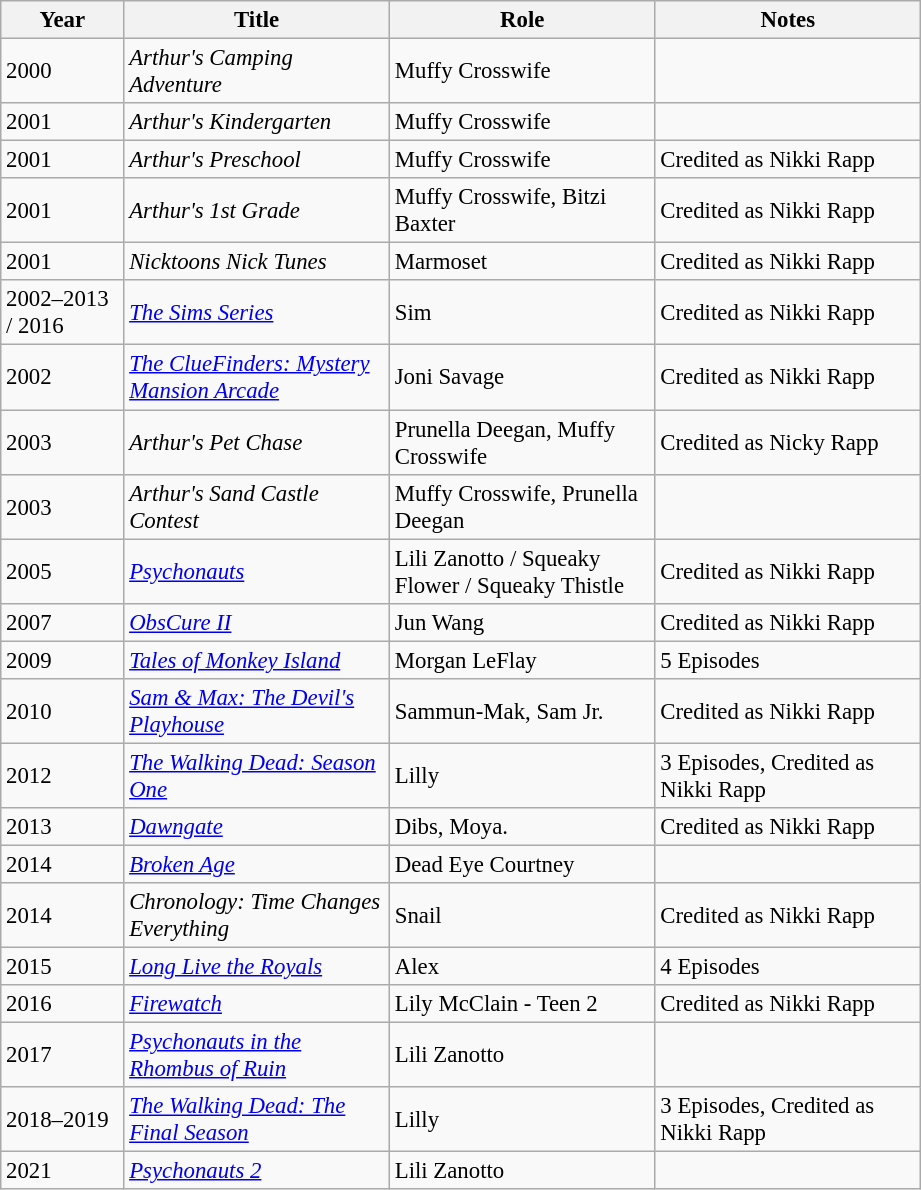<table class="wikitable" style="font-size: 95%;">
<tr>
<th style="width:75px;">Year</th>
<th style="width:170px;">Title</th>
<th style="width:170px;">Role</th>
<th style="width:170px;">Notes</th>
</tr>
<tr>
<td>2000</td>
<td><em>Arthur's Camping Adventure</em></td>
<td>Muffy Crosswife</td>
<td></td>
</tr>
<tr>
<td>2001</td>
<td><em>Arthur's Kindergarten</em></td>
<td>Muffy Crosswife</td>
<td></td>
</tr>
<tr>
<td>2001</td>
<td><em>Arthur's Preschool</em></td>
<td>Muffy Crosswife</td>
<td>Credited as Nikki Rapp</td>
</tr>
<tr>
<td>2001</td>
<td><em>Arthur's 1st Grade</em></td>
<td>Muffy Crosswife, Bitzi Baxter</td>
<td>Credited as Nikki Rapp</td>
</tr>
<tr>
<td>2001</td>
<td><em>Nicktoons Nick Tunes</em></td>
<td>Marmoset</td>
<td>Credited as Nikki Rapp</td>
</tr>
<tr>
<td>2002–2013 / 2016</td>
<td><em><a href='#'>The Sims Series</a></em></td>
<td>Sim</td>
<td>Credited as Nikki Rapp</td>
</tr>
<tr>
<td>2002</td>
<td><em><a href='#'>The ClueFinders: Mystery Mansion Arcade</a></em></td>
<td>Joni Savage</td>
<td>Credited as Nikki Rapp</td>
</tr>
<tr>
<td>2003</td>
<td><em>Arthur's Pet Chase</em></td>
<td>Prunella Deegan, Muffy Crosswife</td>
<td>Credited as Nicky Rapp</td>
</tr>
<tr>
<td>2003</td>
<td><em>Arthur's Sand Castle Contest</em></td>
<td>Muffy Crosswife, Prunella Deegan</td>
<td></td>
</tr>
<tr>
<td>2005</td>
<td><em><a href='#'>Psychonauts</a></em></td>
<td>Lili Zanotto / Squeaky Flower / Squeaky Thistle</td>
<td>Credited as Nikki Rapp</td>
</tr>
<tr>
<td>2007</td>
<td><em><a href='#'>ObsCure II</a></em></td>
<td>Jun Wang</td>
<td>Credited as Nikki Rapp</td>
</tr>
<tr>
<td>2009</td>
<td><em><a href='#'>Tales of Monkey Island</a></em></td>
<td>Morgan LeFlay</td>
<td>5 Episodes</td>
</tr>
<tr>
<td>2010</td>
<td><em><a href='#'>Sam & Max: The Devil's Playhouse</a></em></td>
<td>Sammun-Mak, Sam Jr.</td>
<td>Credited as Nikki Rapp</td>
</tr>
<tr>
<td>2012</td>
<td><em><a href='#'>The Walking Dead: Season One</a></em></td>
<td>Lilly</td>
<td>3 Episodes, Credited as Nikki Rapp</td>
</tr>
<tr>
<td>2013</td>
<td><em><a href='#'>Dawngate</a></em></td>
<td>Dibs, Moya.</td>
<td>Credited as Nikki Rapp</td>
</tr>
<tr>
<td>2014</td>
<td><em><a href='#'>Broken Age</a></em></td>
<td>Dead Eye Courtney</td>
<td></td>
</tr>
<tr>
<td>2014</td>
<td><em>Chronology: Time Changes Everything</em></td>
<td>Snail</td>
<td>Credited as Nikki Rapp</td>
</tr>
<tr>
<td>2015</td>
<td><em><a href='#'>Long Live the Royals</a></em></td>
<td>Alex</td>
<td>4 Episodes</td>
</tr>
<tr>
<td>2016</td>
<td><em><a href='#'>Firewatch</a></em></td>
<td>Lily McClain - Teen 2</td>
<td>Credited as Nikki Rapp</td>
</tr>
<tr>
<td>2017</td>
<td><em><a href='#'>Psychonauts in the Rhombus of Ruin</a></em></td>
<td>Lili Zanotto</td>
<td></td>
</tr>
<tr>
<td>2018–2019</td>
<td><em><a href='#'>The Walking Dead: The Final Season</a></em></td>
<td>Lilly</td>
<td>3 Episodes, Credited as Nikki Rapp</td>
</tr>
<tr>
<td>2021</td>
<td><em><a href='#'>Psychonauts 2</a></em></td>
<td>Lili Zanotto</td>
<td></td>
</tr>
</table>
